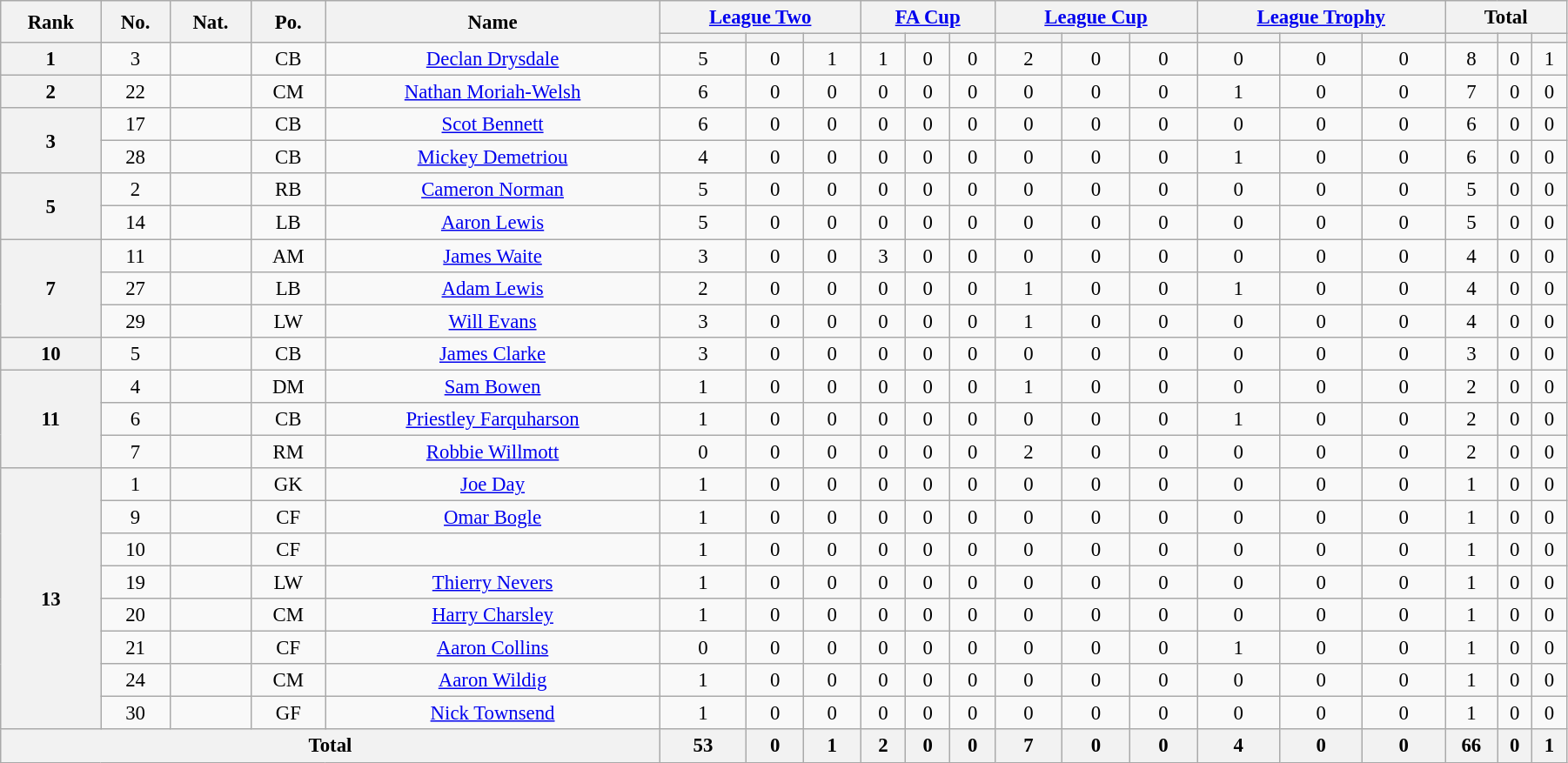<table class="wikitable" style="text-align:center; font-size:95%; width:95%;">
<tr>
<th rowspan=2>Rank</th>
<th rowspan=2>No.</th>
<th rowspan=2>Nat.</th>
<th rowspan=2>Po.</th>
<th rowspan=2>Name</th>
<th colspan=3><a href='#'>League Two</a></th>
<th colspan=3><a href='#'>FA Cup</a></th>
<th colspan=3><a href='#'>League Cup</a></th>
<th colspan=3><a href='#'>League Trophy</a></th>
<th colspan=3>Total</th>
</tr>
<tr>
<th></th>
<th></th>
<th></th>
<th></th>
<th></th>
<th></th>
<th></th>
<th></th>
<th></th>
<th></th>
<th></th>
<th></th>
<th></th>
<th></th>
<th></th>
</tr>
<tr>
<th rowspan=1>1</th>
<td>3</td>
<td></td>
<td>CB</td>
<td><a href='#'>Declan Drysdale</a></td>
<td>5</td>
<td>0</td>
<td>1</td>
<td>1</td>
<td>0</td>
<td>0</td>
<td>2</td>
<td>0</td>
<td>0</td>
<td>0</td>
<td>0</td>
<td>0</td>
<td>8</td>
<td>0</td>
<td>1</td>
</tr>
<tr>
<th rowspan=1>2</th>
<td>22</td>
<td></td>
<td>CM</td>
<td><a href='#'>Nathan Moriah-Welsh</a></td>
<td>6</td>
<td>0</td>
<td>0</td>
<td>0</td>
<td>0</td>
<td>0</td>
<td>0</td>
<td>0</td>
<td>0</td>
<td>1</td>
<td>0</td>
<td>0</td>
<td>7</td>
<td>0</td>
<td>0</td>
</tr>
<tr>
<th rowspan=2>3</th>
<td>17</td>
<td></td>
<td>CB</td>
<td><a href='#'>Scot Bennett</a></td>
<td>6</td>
<td>0</td>
<td>0</td>
<td>0</td>
<td>0</td>
<td>0</td>
<td>0</td>
<td>0</td>
<td>0</td>
<td>0</td>
<td>0</td>
<td>0</td>
<td>6</td>
<td>0</td>
<td>0</td>
</tr>
<tr>
<td>28</td>
<td></td>
<td>CB</td>
<td><a href='#'>Mickey Demetriou</a></td>
<td>4</td>
<td>0</td>
<td>0</td>
<td>0</td>
<td>0</td>
<td>0</td>
<td>0</td>
<td>0</td>
<td>0</td>
<td>1</td>
<td>0</td>
<td>0</td>
<td>6</td>
<td>0</td>
<td>0</td>
</tr>
<tr>
<th rowspan=2>5</th>
<td>2</td>
<td></td>
<td>RB</td>
<td><a href='#'>Cameron Norman</a></td>
<td>5</td>
<td>0</td>
<td>0</td>
<td>0</td>
<td>0</td>
<td>0</td>
<td>0</td>
<td>0</td>
<td>0</td>
<td>0</td>
<td>0</td>
<td>0</td>
<td>5</td>
<td>0</td>
<td>0</td>
</tr>
<tr>
<td>14</td>
<td></td>
<td>LB</td>
<td><a href='#'>Aaron Lewis</a></td>
<td>5</td>
<td>0</td>
<td>0</td>
<td>0</td>
<td>0</td>
<td>0</td>
<td>0</td>
<td>0</td>
<td>0</td>
<td>0</td>
<td>0</td>
<td>0</td>
<td>5</td>
<td>0</td>
<td>0</td>
</tr>
<tr>
<th rowspan=3>7</th>
<td>11</td>
<td></td>
<td>AM</td>
<td><a href='#'>James Waite</a></td>
<td>3</td>
<td>0</td>
<td>0</td>
<td>3</td>
<td>0</td>
<td>0</td>
<td>0</td>
<td>0</td>
<td>0</td>
<td>0</td>
<td>0</td>
<td>0</td>
<td>4</td>
<td>0</td>
<td>0</td>
</tr>
<tr>
<td>27</td>
<td></td>
<td>LB</td>
<td><a href='#'>Adam Lewis</a></td>
<td>2</td>
<td>0</td>
<td>0</td>
<td>0</td>
<td>0</td>
<td>0</td>
<td>1</td>
<td>0</td>
<td>0</td>
<td>1</td>
<td>0</td>
<td>0</td>
<td>4</td>
<td>0</td>
<td>0</td>
</tr>
<tr>
<td>29</td>
<td></td>
<td>LW</td>
<td><a href='#'>Will Evans</a></td>
<td>3</td>
<td>0</td>
<td>0</td>
<td>0</td>
<td>0</td>
<td>0</td>
<td>1</td>
<td>0</td>
<td>0</td>
<td>0</td>
<td>0</td>
<td>0</td>
<td>4</td>
<td>0</td>
<td>0</td>
</tr>
<tr>
<th rowspan=1>10</th>
<td>5</td>
<td></td>
<td>CB</td>
<td><a href='#'>James Clarke</a></td>
<td>3</td>
<td>0</td>
<td>0</td>
<td>0</td>
<td>0</td>
<td>0</td>
<td>0</td>
<td>0</td>
<td>0</td>
<td>0</td>
<td>0</td>
<td>0</td>
<td>3</td>
<td>0</td>
<td>0</td>
</tr>
<tr>
<th rowspan=3>11</th>
<td>4</td>
<td></td>
<td>DM</td>
<td><a href='#'>Sam Bowen</a></td>
<td>1</td>
<td>0</td>
<td>0</td>
<td>0</td>
<td>0</td>
<td>0</td>
<td>1</td>
<td>0</td>
<td>0</td>
<td>0</td>
<td>0</td>
<td>0</td>
<td>2</td>
<td>0</td>
<td>0</td>
</tr>
<tr>
<td>6</td>
<td></td>
<td>CB</td>
<td><a href='#'>Priestley Farquharson</a></td>
<td>1</td>
<td>0</td>
<td>0</td>
<td>0</td>
<td>0</td>
<td>0</td>
<td>0</td>
<td>0</td>
<td>0</td>
<td>1</td>
<td>0</td>
<td>0</td>
<td>2</td>
<td>0</td>
<td>0</td>
</tr>
<tr>
<td>7</td>
<td></td>
<td>RM</td>
<td><a href='#'>Robbie Willmott</a></td>
<td>0</td>
<td>0</td>
<td>0</td>
<td>0</td>
<td>0</td>
<td>0</td>
<td>2</td>
<td>0</td>
<td>0</td>
<td>0</td>
<td>0</td>
<td>0</td>
<td>2</td>
<td>0</td>
<td>0</td>
</tr>
<tr>
<th rowspan=8>13</th>
<td>1</td>
<td></td>
<td>GK</td>
<td><a href='#'>Joe Day</a></td>
<td>1</td>
<td>0</td>
<td>0</td>
<td>0</td>
<td>0</td>
<td>0</td>
<td>0</td>
<td>0</td>
<td>0</td>
<td>0</td>
<td>0</td>
<td>0</td>
<td>1</td>
<td>0</td>
<td>0</td>
</tr>
<tr>
<td>9</td>
<td></td>
<td>CF</td>
<td><a href='#'>Omar Bogle</a></td>
<td>1</td>
<td>0</td>
<td>0</td>
<td>0</td>
<td>0</td>
<td>0</td>
<td>0</td>
<td>0</td>
<td>0</td>
<td>0</td>
<td>0</td>
<td>0</td>
<td>1</td>
<td>0</td>
<td>0</td>
</tr>
<tr>
<td>10</td>
<td></td>
<td>CF</td>
<td></td>
<td>1</td>
<td>0</td>
<td>0</td>
<td>0</td>
<td>0</td>
<td>0</td>
<td>0</td>
<td>0</td>
<td>0</td>
<td>0</td>
<td>0</td>
<td>0</td>
<td>1</td>
<td>0</td>
<td>0</td>
</tr>
<tr>
<td>19</td>
<td></td>
<td>LW</td>
<td><a href='#'>Thierry Nevers</a></td>
<td>1</td>
<td>0</td>
<td>0</td>
<td>0</td>
<td>0</td>
<td>0</td>
<td>0</td>
<td>0</td>
<td>0</td>
<td>0</td>
<td>0</td>
<td>0</td>
<td>1</td>
<td>0</td>
<td>0</td>
</tr>
<tr>
<td>20</td>
<td></td>
<td>CM</td>
<td><a href='#'>Harry Charsley</a></td>
<td>1</td>
<td>0</td>
<td>0</td>
<td>0</td>
<td>0</td>
<td>0</td>
<td>0</td>
<td>0</td>
<td>0</td>
<td>0</td>
<td>0</td>
<td>0</td>
<td>1</td>
<td>0</td>
<td>0</td>
</tr>
<tr>
<td>21</td>
<td></td>
<td>CF</td>
<td><a href='#'>Aaron Collins</a></td>
<td>0</td>
<td>0</td>
<td>0</td>
<td>0</td>
<td>0</td>
<td>0</td>
<td>0</td>
<td>0</td>
<td>0</td>
<td>1</td>
<td>0</td>
<td>0</td>
<td>1</td>
<td>0</td>
<td>0</td>
</tr>
<tr>
<td>24</td>
<td></td>
<td>CM</td>
<td><a href='#'>Aaron Wildig</a></td>
<td>1</td>
<td>0</td>
<td>0</td>
<td>0</td>
<td>0</td>
<td>0</td>
<td>0</td>
<td>0</td>
<td>0</td>
<td>0</td>
<td>0</td>
<td>0</td>
<td>1</td>
<td>0</td>
<td>0</td>
</tr>
<tr>
<td>30</td>
<td></td>
<td>GF</td>
<td><a href='#'>Nick Townsend</a></td>
<td>1</td>
<td>0</td>
<td>0</td>
<td>0</td>
<td>0</td>
<td>0</td>
<td>0</td>
<td>0</td>
<td>0</td>
<td>0</td>
<td>0</td>
<td>0</td>
<td>1</td>
<td>0</td>
<td>0</td>
</tr>
<tr>
<th colspan=5>Total</th>
<th>53</th>
<th>0</th>
<th>1</th>
<th>2</th>
<th>0</th>
<th>0</th>
<th>7</th>
<th>0</th>
<th>0</th>
<th>4</th>
<th>0</th>
<th>0</th>
<th>66</th>
<th>0</th>
<th>1</th>
</tr>
</table>
